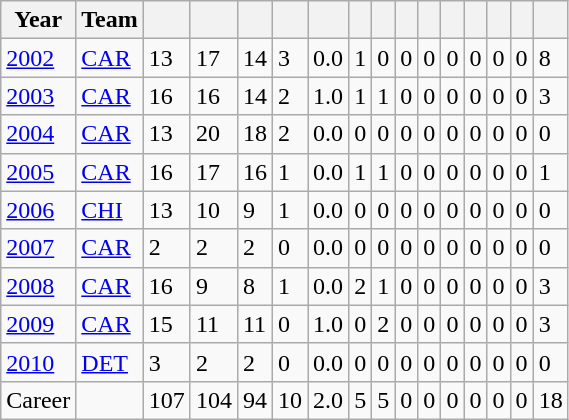<table class="wikitable sortable">
<tr>
<th>Year</th>
<th>Team</th>
<th></th>
<th></th>
<th></th>
<th></th>
<th></th>
<th></th>
<th></th>
<th></th>
<th></th>
<th></th>
<th></th>
<th></th>
<th></th>
<th></th>
</tr>
<tr>
<td><a href='#'>2002</a></td>
<td><a href='#'>CAR</a></td>
<td>13</td>
<td>17</td>
<td>14</td>
<td>3</td>
<td>0.0</td>
<td>1</td>
<td>0</td>
<td>0</td>
<td>0</td>
<td>0</td>
<td>0</td>
<td>0</td>
<td>0</td>
<td>8</td>
</tr>
<tr>
<td><a href='#'>2003</a></td>
<td><a href='#'>CAR</a></td>
<td>16</td>
<td>16</td>
<td>14</td>
<td>2</td>
<td>1.0</td>
<td>1</td>
<td>1</td>
<td>0</td>
<td>0</td>
<td>0</td>
<td>0</td>
<td>0</td>
<td>0</td>
<td>3</td>
</tr>
<tr>
<td><a href='#'>2004</a></td>
<td><a href='#'>CAR</a></td>
<td>13</td>
<td>20</td>
<td>18</td>
<td>2</td>
<td>0.0</td>
<td>0</td>
<td>0</td>
<td>0</td>
<td>0</td>
<td>0</td>
<td>0</td>
<td>0</td>
<td>0</td>
<td>0</td>
</tr>
<tr>
<td><a href='#'>2005</a></td>
<td><a href='#'>CAR</a></td>
<td>16</td>
<td>17</td>
<td>16</td>
<td>1</td>
<td>0.0</td>
<td>1</td>
<td>1</td>
<td>0</td>
<td>0</td>
<td>0</td>
<td>0</td>
<td>0</td>
<td>0</td>
<td>1</td>
</tr>
<tr>
<td><a href='#'>2006</a></td>
<td><a href='#'>CHI</a></td>
<td>13</td>
<td>10</td>
<td>9</td>
<td>1</td>
<td>0.0</td>
<td>0</td>
<td>0</td>
<td>0</td>
<td>0</td>
<td>0</td>
<td>0</td>
<td>0</td>
<td>0</td>
<td>0</td>
</tr>
<tr>
<td><a href='#'>2007</a></td>
<td><a href='#'>CAR</a></td>
<td>2</td>
<td>2</td>
<td>2</td>
<td>0</td>
<td>0.0</td>
<td>0</td>
<td>0</td>
<td>0</td>
<td>0</td>
<td>0</td>
<td>0</td>
<td>0</td>
<td>0</td>
<td>0</td>
</tr>
<tr>
<td><a href='#'>2008</a></td>
<td><a href='#'>CAR</a></td>
<td>16</td>
<td>9</td>
<td>8</td>
<td>1</td>
<td>0.0</td>
<td>2</td>
<td>1</td>
<td>0</td>
<td>0</td>
<td>0</td>
<td>0</td>
<td>0</td>
<td>0</td>
<td>3</td>
</tr>
<tr>
<td><a href='#'>2009</a></td>
<td><a href='#'>CAR</a></td>
<td>15</td>
<td>11</td>
<td>11</td>
<td>0</td>
<td>1.0</td>
<td>0</td>
<td>2</td>
<td>0</td>
<td>0</td>
<td>0</td>
<td>0</td>
<td>0</td>
<td>0</td>
<td>3</td>
</tr>
<tr>
<td><a href='#'>2010</a></td>
<td><a href='#'>DET</a></td>
<td>3</td>
<td>2</td>
<td>2</td>
<td>0</td>
<td>0.0</td>
<td>0</td>
<td>0</td>
<td>0</td>
<td>0</td>
<td>0</td>
<td>0</td>
<td>0</td>
<td>0</td>
<td>0</td>
</tr>
<tr>
<td>Career</td>
<td></td>
<td>107</td>
<td>104</td>
<td>94</td>
<td>10</td>
<td>2.0</td>
<td>5</td>
<td>5</td>
<td>0</td>
<td>0</td>
<td>0</td>
<td>0</td>
<td>0</td>
<td>0</td>
<td>18</td>
</tr>
</table>
